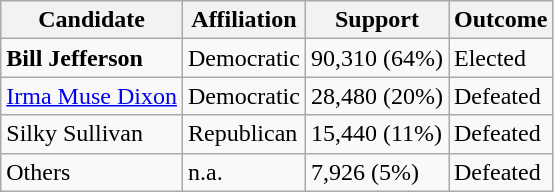<table class="wikitable">
<tr>
<th>Candidate</th>
<th>Affiliation</th>
<th>Support</th>
<th>Outcome</th>
</tr>
<tr>
<td><strong>Bill Jefferson</strong></td>
<td>Democratic</td>
<td>90,310 (64%)</td>
<td>Elected</td>
</tr>
<tr>
<td><a href='#'>Irma Muse Dixon</a></td>
<td>Democratic</td>
<td>28,480 (20%)</td>
<td>Defeated</td>
</tr>
<tr>
<td>Silky Sullivan</td>
<td>Republican</td>
<td>15,440 (11%)</td>
<td>Defeated</td>
</tr>
<tr>
<td>Others</td>
<td>n.a.</td>
<td>7,926 (5%)</td>
<td>Defeated</td>
</tr>
</table>
